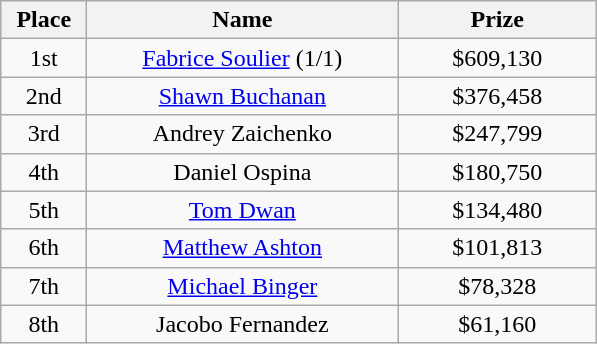<table class="wikitable">
<tr>
<th width="50">Place</th>
<th width="200">Name</th>
<th width="125">Prize</th>
</tr>
<tr>
<td align = "center">1st</td>
<td align = "center"><a href='#'>Fabrice Soulier</a> (1/1)</td>
<td align = "center">$609,130</td>
</tr>
<tr>
<td align = "center">2nd</td>
<td align = "center"><a href='#'>Shawn Buchanan</a></td>
<td align = "center">$376,458</td>
</tr>
<tr>
<td align = "center">3rd</td>
<td align = "center">Andrey Zaichenko</td>
<td align = "center">$247,799</td>
</tr>
<tr>
<td align = "center">4th</td>
<td align = "center">Daniel Ospina</td>
<td align = "center">$180,750</td>
</tr>
<tr>
<td align = "center">5th</td>
<td align = "center"><a href='#'>Tom Dwan</a></td>
<td align = "center">$134,480</td>
</tr>
<tr>
<td align = "center">6th</td>
<td align = "center"><a href='#'>Matthew Ashton</a></td>
<td align = "center">$101,813</td>
</tr>
<tr>
<td align = "center">7th</td>
<td align = "center"><a href='#'>Michael Binger</a></td>
<td align = "center">$78,328</td>
</tr>
<tr>
<td align = "center">8th</td>
<td align = "center">Jacobo Fernandez</td>
<td align = "center">$61,160</td>
</tr>
</table>
